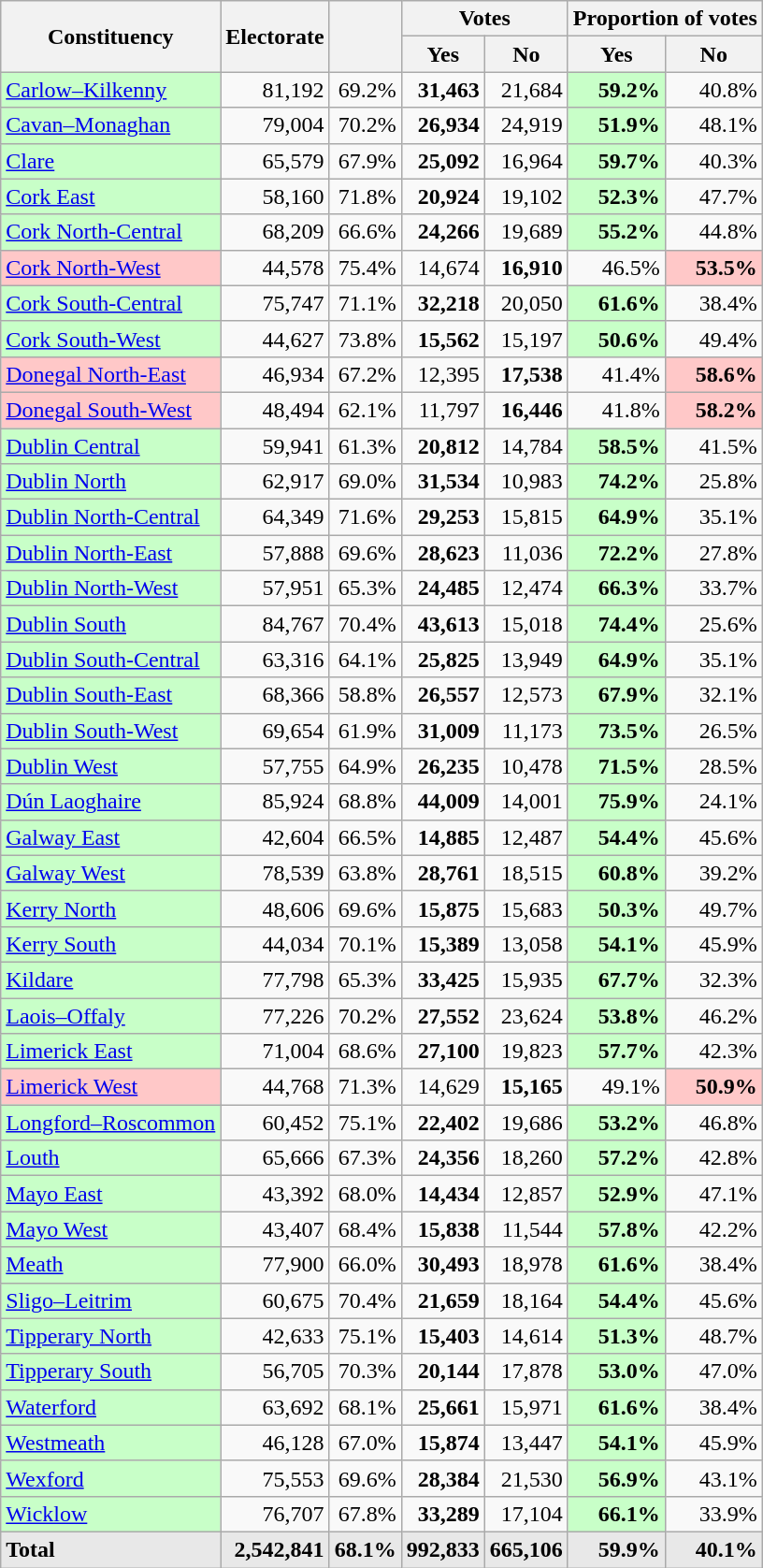<table class="wikitable sortable">
<tr>
<th rowspan=2>Constituency</th>
<th rowspan=2>Electorate</th>
<th rowspan=2></th>
<th colspan=2>Votes</th>
<th colspan=2>Proportion of votes</th>
</tr>
<tr>
<th>Yes</th>
<th>No</th>
<th>Yes</th>
<th>No</th>
</tr>
<tr>
<td style="background:#c8ffc8;"><a href='#'>Carlow–Kilkenny</a></td>
<td style="text-align: right;">81,192</td>
<td style="text-align: right;">69.2%</td>
<td style="text-align: right;"><strong>31,463</strong></td>
<td style="text-align: right;">21,684</td>
<td style="text-align: right; background:#c8ffc8;"><strong>59.2%</strong></td>
<td style="text-align: right;">40.8%</td>
</tr>
<tr>
<td style="background:#c8ffc8;"><a href='#'>Cavan–Monaghan</a></td>
<td style="text-align: right;">79,004</td>
<td style="text-align: right;">70.2%</td>
<td style="text-align: right;"><strong>26,934</strong></td>
<td style="text-align: right;">24,919</td>
<td style="text-align: right; background:#c8ffc8;"><strong>51.9%</strong></td>
<td style="text-align: right;">48.1%</td>
</tr>
<tr>
<td style="background:#c8ffc8;"><a href='#'>Clare</a></td>
<td style="text-align: right;">65,579</td>
<td style="text-align: right;">67.9%</td>
<td style="text-align: right;"><strong>25,092</strong></td>
<td style="text-align: right;">16,964</td>
<td style="text-align: right; background:#c8ffc8;"><strong>59.7%</strong></td>
<td style="text-align: right;">40.3%</td>
</tr>
<tr>
<td style="background:#c8ffc8;"><a href='#'>Cork East</a></td>
<td style="text-align: right;">58,160</td>
<td style="text-align: right;">71.8%</td>
<td style="text-align: right;"><strong>20,924</strong></td>
<td style="text-align: right;">19,102</td>
<td style="text-align: right; background:#c8ffc8;"><strong>52.3%</strong></td>
<td style="text-align: right;">47.7%</td>
</tr>
<tr>
<td style="background:#c8ffc8;"><a href='#'>Cork North-Central</a></td>
<td style="text-align: right;">68,209</td>
<td style="text-align: right;">66.6%</td>
<td style="text-align: right;"><strong>24,266</strong></td>
<td style="text-align: right;">19,689</td>
<td style="text-align: right; background:#c8ffc8;"><strong>55.2%</strong></td>
<td style="text-align: right;">44.8%</td>
</tr>
<tr>
<td style="background:#ffc8c8;"><a href='#'>Cork North-West</a></td>
<td style="text-align: right;">44,578</td>
<td style="text-align: right;">75.4%</td>
<td style="text-align: right;">14,674</td>
<td style="text-align: right;"><strong>16,910</strong></td>
<td style="text-align: right;">46.5%</td>
<td style="text-align: right; background:#ffc8c8;"><strong>53.5%</strong></td>
</tr>
<tr>
<td style="background:#c8ffc8;"><a href='#'>Cork South-Central</a></td>
<td style="text-align: right;">75,747</td>
<td style="text-align: right;">71.1%</td>
<td style="text-align: right;"><strong>32,218</strong></td>
<td style="text-align: right;">20,050</td>
<td style="text-align: right; background:#c8ffc8;"><strong>61.6%</strong></td>
<td style="text-align: right;">38.4%</td>
</tr>
<tr>
<td style="background:#c8ffc8;"><a href='#'>Cork South-West</a></td>
<td style="text-align: right;">44,627</td>
<td style="text-align: right;">73.8%</td>
<td style="text-align: right;"><strong>15,562</strong></td>
<td style="text-align: right;">15,197</td>
<td style="text-align: right; background:#c8ffc8;"><strong>50.6%</strong></td>
<td style="text-align: right;">49.4%</td>
</tr>
<tr>
<td style="background:#ffc8c8;"><a href='#'>Donegal North-East</a></td>
<td style="text-align: right;">46,934</td>
<td style="text-align: right;">67.2%</td>
<td style="text-align: right;">12,395</td>
<td style="text-align: right;"><strong>17,538</strong></td>
<td style="text-align: right;">41.4%</td>
<td style="text-align: right; background:#ffc8c8;"><strong>58.6%</strong></td>
</tr>
<tr>
<td style="background:#ffc8c8;"><a href='#'>Donegal South-West</a></td>
<td style="text-align: right;">48,494</td>
<td style="text-align: right;">62.1%</td>
<td style="text-align: right;">11,797</td>
<td style="text-align: right;"><strong>16,446</strong></td>
<td style="text-align: right;">41.8%</td>
<td style="text-align: right; background:#ffc8c8;"><strong>58.2%</strong></td>
</tr>
<tr>
<td style="background:#c8ffc8;"><a href='#'>Dublin Central</a></td>
<td style="text-align: right;">59,941</td>
<td style="text-align: right;">61.3%</td>
<td style="text-align: right;"><strong>20,812</strong></td>
<td style="text-align: right;">14,784</td>
<td style="text-align: right; background:#c8ffc8;"><strong>58.5%</strong></td>
<td style="text-align: right;">41.5%</td>
</tr>
<tr>
<td style="background:#c8ffc8;"><a href='#'>Dublin North</a></td>
<td style="text-align: right;">62,917</td>
<td style="text-align: right;">69.0%</td>
<td style="text-align: right;"><strong>31,534</strong></td>
<td style="text-align: right;">10,983</td>
<td style="text-align: right; background:#c8ffc8;"><strong>74.2%</strong></td>
<td style="text-align: right;">25.8%</td>
</tr>
<tr>
<td style="background:#c8ffc8;"><a href='#'>Dublin North-Central</a></td>
<td style="text-align: right;">64,349</td>
<td style="text-align: right;">71.6%</td>
<td style="text-align: right;"><strong>29,253</strong></td>
<td style="text-align: right;">15,815</td>
<td style="text-align: right; background:#c8ffc8;"><strong>64.9%</strong></td>
<td style="text-align: right;">35.1%</td>
</tr>
<tr>
<td style="background:#c8ffc8;"><a href='#'>Dublin North-East</a></td>
<td style="text-align: right;">57,888</td>
<td style="text-align: right;">69.6%</td>
<td style="text-align: right;"><strong>28,623</strong></td>
<td style="text-align: right;">11,036</td>
<td style="text-align: right; background:#c8ffc8;"><strong>72.2%</strong></td>
<td style="text-align: right;">27.8%</td>
</tr>
<tr>
<td style="background:#c8ffc8;"><a href='#'>Dublin North-West</a></td>
<td style="text-align: right;">57,951</td>
<td style="text-align: right;">65.3%</td>
<td style="text-align: right;"><strong>24,485</strong></td>
<td style="text-align: right;">12,474</td>
<td style="text-align: right; background:#c8ffc8;"><strong>66.3%</strong></td>
<td style="text-align: right;">33.7%</td>
</tr>
<tr>
<td style="background:#c8ffc8;"><a href='#'>Dublin South</a></td>
<td style="text-align: right;">84,767</td>
<td style="text-align: right;">70.4%</td>
<td style="text-align: right;"><strong>43,613</strong></td>
<td style="text-align: right;">15,018</td>
<td style="text-align: right; background:#c8ffc8;"><strong>74.4%</strong></td>
<td style="text-align: right;">25.6%</td>
</tr>
<tr>
<td style="background:#c8ffc8;"><a href='#'>Dublin South-Central</a></td>
<td style="text-align: right;">63,316</td>
<td style="text-align: right;">64.1%</td>
<td style="text-align: right;"><strong>25,825</strong></td>
<td style="text-align: right;">13,949</td>
<td style="text-align: right; background:#c8ffc8;"><strong>64.9%</strong></td>
<td style="text-align: right;">35.1%</td>
</tr>
<tr>
<td style="background:#c8ffc8;"><a href='#'>Dublin South-East</a></td>
<td style="text-align: right;">68,366</td>
<td style="text-align: right;">58.8%</td>
<td style="text-align: right;"><strong>26,557</strong></td>
<td style="text-align: right;">12,573</td>
<td style="text-align: right; background:#c8ffc8;"><strong>67.9%</strong></td>
<td style="text-align: right;">32.1%</td>
</tr>
<tr>
<td style="background:#c8ffc8;"><a href='#'>Dublin South-West</a></td>
<td style="text-align: right;">69,654</td>
<td style="text-align: right;">61.9%</td>
<td style="text-align: right;"><strong>31,009</strong></td>
<td style="text-align: right;">11,173</td>
<td style="text-align: right; background:#c8ffc8;"><strong>73.5%</strong></td>
<td style="text-align: right;">26.5%</td>
</tr>
<tr>
<td style="background:#c8ffc8;"><a href='#'>Dublin West</a></td>
<td style="text-align: right;">57,755</td>
<td style="text-align: right;">64.9%</td>
<td style="text-align: right;"><strong>26,235</strong></td>
<td style="text-align: right;">10,478</td>
<td style="text-align: right; background:#c8ffc8;"><strong>71.5%</strong></td>
<td style="text-align: right;">28.5%</td>
</tr>
<tr>
<td style="background:#c8ffc8;"><a href='#'>Dún Laoghaire</a></td>
<td style="text-align: right;">85,924</td>
<td style="text-align: right;">68.8%</td>
<td style="text-align: right;"><strong>44,009</strong></td>
<td style="text-align: right;">14,001</td>
<td style="text-align: right; background:#c8ffc8;"><strong>75.9%</strong></td>
<td style="text-align: right;">24.1%</td>
</tr>
<tr>
<td style="background:#c8ffc8;"><a href='#'>Galway East</a></td>
<td style="text-align: right;">42,604</td>
<td style="text-align: right;">66.5%</td>
<td style="text-align: right;"><strong>14,885</strong></td>
<td style="text-align: right;">12,487</td>
<td style="text-align: right; background:#c8ffc8;"><strong>54.4%</strong></td>
<td style="text-align: right;">45.6%</td>
</tr>
<tr>
<td style="background:#c8ffc8;"><a href='#'>Galway West</a></td>
<td style="text-align: right;">78,539</td>
<td style="text-align: right;">63.8%</td>
<td style="text-align: right;"><strong>28,761</strong></td>
<td style="text-align: right;">18,515</td>
<td style="text-align: right; background:#c8ffc8;"><strong>60.8%</strong></td>
<td style="text-align: right;">39.2%</td>
</tr>
<tr>
<td style="background:#c8ffc8;"><a href='#'>Kerry North</a></td>
<td style="text-align: right;">48,606</td>
<td style="text-align: right;">69.6%</td>
<td style="text-align: right;"><strong>15,875</strong></td>
<td style="text-align: right;">15,683</td>
<td style="text-align: right; background:#c8ffc8;"><strong>50.3%</strong></td>
<td style="text-align: right;">49.7%</td>
</tr>
<tr>
<td style="background:#c8ffc8;"><a href='#'>Kerry South</a></td>
<td style="text-align: right;">44,034</td>
<td style="text-align: right;">70.1%</td>
<td style="text-align: right;"><strong>15,389</strong></td>
<td style="text-align: right;">13,058</td>
<td style="text-align: right; background:#c8ffc8;"><strong>54.1%</strong></td>
<td style="text-align: right;">45.9%</td>
</tr>
<tr>
<td style="background:#c8ffc8;"><a href='#'>Kildare</a></td>
<td style="text-align: right;">77,798</td>
<td style="text-align: right;">65.3%</td>
<td style="text-align: right;"><strong>33,425</strong></td>
<td style="text-align: right;">15,935</td>
<td style="text-align: right; background:#c8ffc8;"><strong>67.7%</strong></td>
<td style="text-align: right;">32.3%</td>
</tr>
<tr>
<td style="background:#c8ffc8;"><a href='#'>Laois–Offaly</a></td>
<td style="text-align: right;">77,226</td>
<td style="text-align: right;">70.2%</td>
<td style="text-align: right;"><strong>27,552</strong></td>
<td style="text-align: right;">23,624</td>
<td style="text-align: right; background:#c8ffc8;"><strong>53.8%</strong></td>
<td style="text-align: right;">46.2%</td>
</tr>
<tr>
<td style="background:#c8ffc8;"><a href='#'>Limerick East</a></td>
<td style="text-align: right;">71,004</td>
<td style="text-align: right;">68.6%</td>
<td style="text-align: right;"><strong>27,100</strong></td>
<td style="text-align: right;">19,823</td>
<td style="text-align: right; background:#c8ffc8;"><strong>57.7%</strong></td>
<td style="text-align: right;">42.3%</td>
</tr>
<tr>
<td style="background:#ffc8c8;"><a href='#'>Limerick West</a></td>
<td style="text-align: right;">44,768</td>
<td style="text-align: right;">71.3%</td>
<td style="text-align: right;">14,629</td>
<td style="text-align: right;"><strong>15,165</strong></td>
<td style="text-align: right;">49.1%</td>
<td style="text-align: right; background:#ffc8c8;"><strong>50.9%</strong></td>
</tr>
<tr>
<td style="background:#c8ffc8;"><a href='#'>Longford–Roscommon</a></td>
<td style="text-align: right;">60,452</td>
<td style="text-align: right;">75.1%</td>
<td style="text-align: right;"><strong>22,402</strong></td>
<td style="text-align: right;">19,686</td>
<td style="text-align: right; background:#c8ffc8;"><strong>53.2%</strong></td>
<td style="text-align: right;">46.8%</td>
</tr>
<tr>
<td style="background:#c8ffc8;"><a href='#'>Louth</a></td>
<td style="text-align: right;">65,666</td>
<td style="text-align: right;">67.3%</td>
<td style="text-align: right;"><strong>24,356</strong></td>
<td style="text-align: right;">18,260</td>
<td style="text-align: right; background:#c8ffc8;"><strong>57.2%</strong></td>
<td style="text-align: right;">42.8%</td>
</tr>
<tr>
<td style="background:#c8ffc8;"><a href='#'>Mayo East</a></td>
<td style="text-align: right;">43,392</td>
<td style="text-align: right;">68.0%</td>
<td style="text-align: right;"><strong>14,434</strong></td>
<td style="text-align: right;">12,857</td>
<td style="text-align: right; background:#c8ffc8;"><strong>52.9%</strong></td>
<td style="text-align: right;">47.1%</td>
</tr>
<tr>
<td style="background:#c8ffc8;"><a href='#'>Mayo West</a></td>
<td style="text-align: right;">43,407</td>
<td style="text-align: right;">68.4%</td>
<td style="text-align: right;"><strong>15,838</strong></td>
<td style="text-align: right;">11,544</td>
<td style="text-align: right; background:#c8ffc8;"><strong>57.8%</strong></td>
<td style="text-align: right;">42.2%</td>
</tr>
<tr>
<td style="background:#c8ffc8;"><a href='#'>Meath</a></td>
<td style="text-align: right;">77,900</td>
<td style="text-align: right;">66.0%</td>
<td style="text-align: right;"><strong>30,493</strong></td>
<td style="text-align: right;">18,978</td>
<td style="text-align: right; background:#c8ffc8;"><strong>61.6%</strong></td>
<td style="text-align: right;">38.4%</td>
</tr>
<tr>
<td style="background:#c8ffc8;"><a href='#'>Sligo–Leitrim</a></td>
<td style="text-align: right;">60,675</td>
<td style="text-align: right;">70.4%</td>
<td style="text-align: right;"><strong>21,659</strong></td>
<td style="text-align: right;">18,164</td>
<td style="text-align: right; background:#c8ffc8;"><strong>54.4%</strong></td>
<td style="text-align: right;">45.6%</td>
</tr>
<tr>
<td style="background:#c8ffc8;"><a href='#'>Tipperary North</a></td>
<td style="text-align: right;">42,633</td>
<td style="text-align: right;">75.1%</td>
<td style="text-align: right;"><strong>15,403</strong></td>
<td style="text-align: right;">14,614</td>
<td style="text-align: right; background:#c8ffc8;"><strong>51.3%</strong></td>
<td style="text-align: right;">48.7%</td>
</tr>
<tr>
<td style="background:#c8ffc8;"><a href='#'>Tipperary South</a></td>
<td style="text-align: right;">56,705</td>
<td style="text-align: right;">70.3%</td>
<td style="text-align: right;"><strong>20,144</strong></td>
<td style="text-align: right;">17,878</td>
<td style="text-align: right; background:#c8ffc8;"><strong>53.0%</strong></td>
<td style="text-align: right;">47.0%</td>
</tr>
<tr>
<td style="background:#c8ffc8;"><a href='#'>Waterford</a></td>
<td style="text-align: right;">63,692</td>
<td style="text-align: right;">68.1%</td>
<td style="text-align: right;"><strong>25,661</strong></td>
<td style="text-align: right;">15,971</td>
<td style="text-align: right; background:#c8ffc8;"><strong>61.6%</strong></td>
<td style="text-align: right;">38.4%</td>
</tr>
<tr>
<td style="background:#c8ffc8;"><a href='#'>Westmeath</a></td>
<td style="text-align: right;">46,128</td>
<td style="text-align: right;">67.0%</td>
<td style="text-align: right;"><strong>15,874</strong></td>
<td style="text-align: right;">13,447</td>
<td style="text-align: right; background:#c8ffc8;"><strong>54.1%</strong></td>
<td style="text-align: right;">45.9%</td>
</tr>
<tr>
<td style="background:#c8ffc8;"><a href='#'>Wexford</a></td>
<td style="text-align: right;">75,553</td>
<td style="text-align: right;">69.6%</td>
<td style="text-align: right;"><strong>28,384</strong></td>
<td style="text-align: right;">21,530</td>
<td style="text-align: right; background:#c8ffc8;"><strong>56.9%</strong></td>
<td style="text-align: right;">43.1%</td>
</tr>
<tr>
<td style="background:#c8ffc8;"><a href='#'>Wicklow</a></td>
<td style="text-align: right;">76,707</td>
<td style="text-align: right;">67.8%</td>
<td style="text-align: right;"><strong>33,289</strong></td>
<td style="text-align: right;">17,104</td>
<td style="text-align: right; background:#c8ffc8;"><strong>66.1%</strong></td>
<td style="text-align: right;">33.9%</td>
</tr>
<tr class="sortbottom" style="font-weight:bold; background:rgb(232,232,232);">
<td>Total</td>
<td style="text-align: right;">2,542,841</td>
<td style="text-align: right;">68.1%</td>
<td style="text-align: right;">992,833</td>
<td style="text-align: right;">665,106</td>
<td style="text-align: right;">59.9%</td>
<td style="text-align: right;">40.1%</td>
</tr>
</table>
